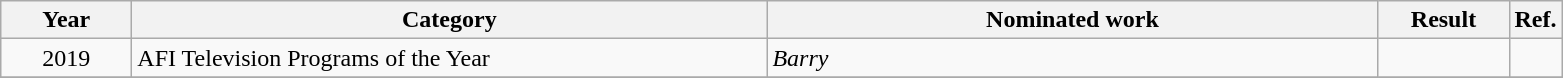<table class=wikitable>
<tr>
<th scope="col" style="width:5em;">Year</th>
<th scope="col" style="width:26em;">Category</th>
<th scope="col" style="width:25em;">Nominated work</th>
<th scope="col" style="width:5em;">Result</th>
<th>Ref.</th>
</tr>
<tr>
<td style="text-align:center;">2019</td>
<td>AFI Television Programs of the Year</td>
<td><em>Barry</em></td>
<td></td>
<td style="text-align:center;"></td>
</tr>
<tr>
</tr>
</table>
